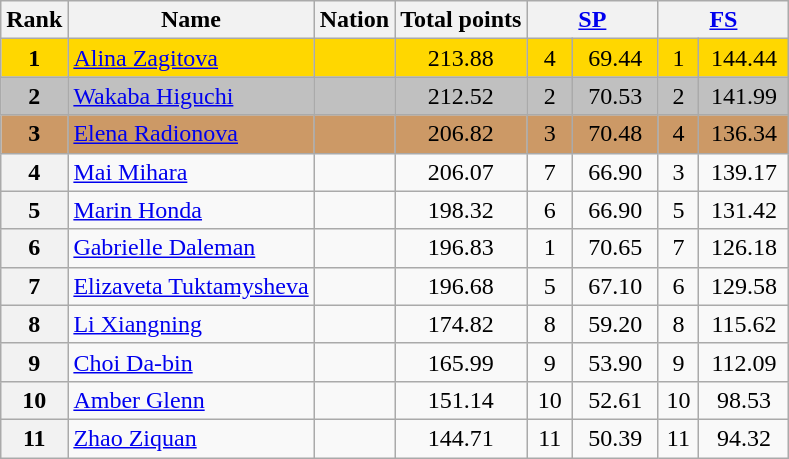<table class="wikitable sortable">
<tr>
<th>Rank</th>
<th>Name</th>
<th>Nation</th>
<th>Total points</th>
<th colspan="2" width="80px"><a href='#'>SP</a></th>
<th colspan="2" width="80px"><a href='#'>FS</a></th>
</tr>
<tr bgcolor="gold">
<td align="center"><strong>1</strong></td>
<td><a href='#'>Alina Zagitova</a></td>
<td></td>
<td align="center">213.88</td>
<td align="center">4</td>
<td align="center">69.44</td>
<td align="center">1</td>
<td align="center">144.44</td>
</tr>
<tr bgcolor="silver">
<td align="center"><strong>2</strong></td>
<td><a href='#'>Wakaba Higuchi</a></td>
<td></td>
<td align="center">212.52</td>
<td align="center">2</td>
<td align="center">70.53</td>
<td align="center">2</td>
<td align="center">141.99</td>
</tr>
<tr bgcolor="cc9966">
<td align="center"><strong>3</strong></td>
<td><a href='#'>Elena Radionova</a></td>
<td></td>
<td align="center">206.82</td>
<td align="center">3</td>
<td align="center">70.48</td>
<td align="center">4</td>
<td align="center">136.34</td>
</tr>
<tr>
<th>4</th>
<td><a href='#'>Mai Mihara</a></td>
<td></td>
<td align="center">206.07</td>
<td align="center">7</td>
<td align="center">66.90</td>
<td align="center">3</td>
<td align="center">139.17</td>
</tr>
<tr>
<th>5</th>
<td><a href='#'>Marin Honda</a></td>
<td></td>
<td align="center">198.32</td>
<td align="center">6</td>
<td align="center">66.90</td>
<td align="center">5</td>
<td align="center">131.42</td>
</tr>
<tr>
<th>6</th>
<td><a href='#'>Gabrielle Daleman</a></td>
<td></td>
<td align="center">196.83</td>
<td align="center">1</td>
<td align="center">70.65</td>
<td align="center">7</td>
<td align="center">126.18</td>
</tr>
<tr>
<th>7</th>
<td><a href='#'>Elizaveta Tuktamysheva</a></td>
<td></td>
<td align="center">196.68</td>
<td align="center">5</td>
<td align="center">67.10</td>
<td align="center">6</td>
<td align="center">129.58</td>
</tr>
<tr>
<th>8</th>
<td><a href='#'>Li Xiangning</a></td>
<td></td>
<td align="center">174.82</td>
<td align="center">8</td>
<td align="center">59.20</td>
<td align="center">8</td>
<td align="center">115.62</td>
</tr>
<tr>
<th>9</th>
<td><a href='#'>Choi Da-bin</a></td>
<td></td>
<td align="center">165.99</td>
<td align="center">9</td>
<td align="center">53.90</td>
<td align="center">9</td>
<td align="center">112.09</td>
</tr>
<tr>
<th>10</th>
<td><a href='#'>Amber Glenn</a></td>
<td></td>
<td align="center">151.14</td>
<td align="center">10</td>
<td align="center">52.61</td>
<td align="center">10</td>
<td align="center">98.53</td>
</tr>
<tr>
<th>11</th>
<td><a href='#'>Zhao Ziquan</a></td>
<td></td>
<td align="center">144.71</td>
<td align="center">11</td>
<td align="center">50.39</td>
<td align="center">11</td>
<td align="center">94.32</td>
</tr>
</table>
